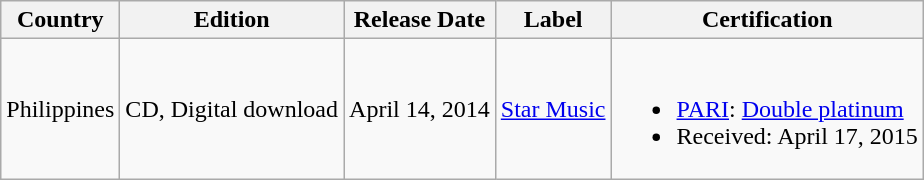<table class="wikitable">
<tr>
<th>Country</th>
<th>Edition</th>
<th>Release Date</th>
<th>Label</th>
<th>Certification</th>
</tr>
<tr>
<td>Philippines</td>
<td>CD, Digital download</td>
<td>April 14, 2014</td>
<td><a href='#'>Star Music</a></td>
<td><br><ul><li><a href='#'>PARI</a>: <a href='#'>Double platinum</a></li><li>Received: April 17, 2015</li></ul></td>
</tr>
</table>
